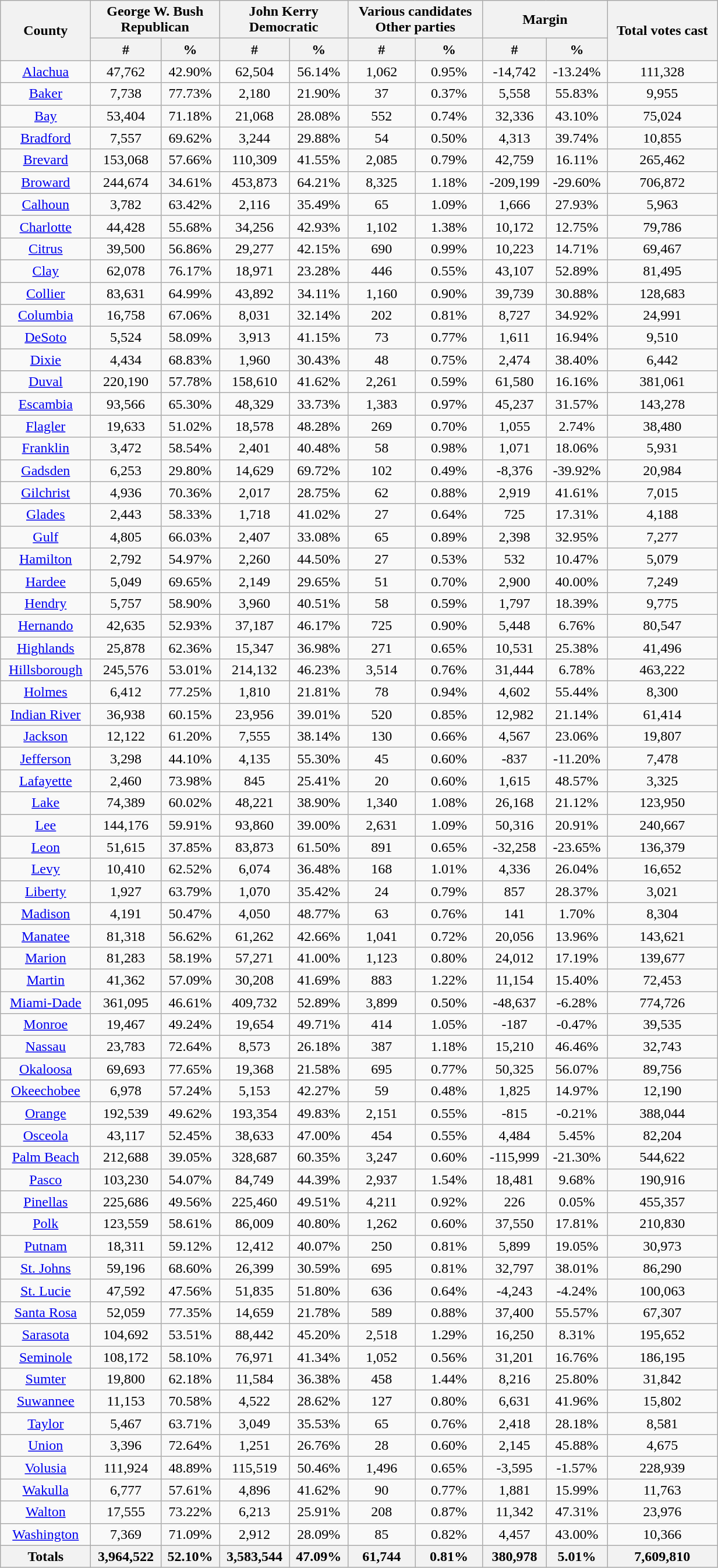<table width="65%"  class="wikitable sortable" style="text-align:center">
<tr>
<th rowspan="2">County</th>
<th style="text-align:center;" colspan="2">George W. Bush<br>Republican</th>
<th style="text-align:center;" colspan="2">John Kerry<br>Democratic</th>
<th style="text-align:center;" colspan="2">Various candidates<br>Other parties</th>
<th style="text-align:center;" colspan="2">Margin</th>
<th style="text-align:center;" rowspan="2">Total votes cast</th>
</tr>
<tr>
<th style="text-align:center;" data-sort-type="number">#</th>
<th style="text-align:center;" data-sort-type="number">%</th>
<th style="text-align:center;" data-sort-type="number">#</th>
<th style="text-align:center;" data-sort-type="number">%</th>
<th style="text-align:center;" data-sort-type="number">#</th>
<th style="text-align:center;" data-sort-type="number">%</th>
<th style="text-align:center;" data-sort-type="number">#</th>
<th style="text-align:center;" data-sort-type="number">%</th>
</tr>
<tr style="text-align:center;">
<td><a href='#'>Alachua</a></td>
<td>47,762</td>
<td>42.90%</td>
<td>62,504</td>
<td>56.14%</td>
<td>1,062</td>
<td>0.95%</td>
<td>-14,742</td>
<td>-13.24%</td>
<td>111,328</td>
</tr>
<tr style="text-align:center;">
<td><a href='#'>Baker</a></td>
<td>7,738</td>
<td>77.73%</td>
<td>2,180</td>
<td>21.90%</td>
<td>37</td>
<td>0.37%</td>
<td>5,558</td>
<td>55.83%</td>
<td>9,955</td>
</tr>
<tr style="text-align:center;">
<td><a href='#'>Bay</a></td>
<td>53,404</td>
<td>71.18%</td>
<td>21,068</td>
<td>28.08%</td>
<td>552</td>
<td>0.74%</td>
<td>32,336</td>
<td>43.10%</td>
<td>75,024</td>
</tr>
<tr style="text-align:center;">
<td><a href='#'>Bradford</a></td>
<td>7,557</td>
<td>69.62%</td>
<td>3,244</td>
<td>29.88%</td>
<td>54</td>
<td>0.50%</td>
<td>4,313</td>
<td>39.74%</td>
<td>10,855</td>
</tr>
<tr style="text-align:center;">
<td><a href='#'>Brevard</a></td>
<td>153,068</td>
<td>57.66%</td>
<td>110,309</td>
<td>41.55%</td>
<td>2,085</td>
<td>0.79%</td>
<td>42,759</td>
<td>16.11%</td>
<td>265,462</td>
</tr>
<tr style="text-align:center;">
<td><a href='#'>Broward</a></td>
<td>244,674</td>
<td>34.61%</td>
<td>453,873</td>
<td>64.21%</td>
<td>8,325</td>
<td>1.18%</td>
<td>-209,199</td>
<td>-29.60%</td>
<td>706,872</td>
</tr>
<tr style="text-align:center;">
<td><a href='#'>Calhoun</a></td>
<td>3,782</td>
<td>63.42%</td>
<td>2,116</td>
<td>35.49%</td>
<td>65</td>
<td>1.09%</td>
<td>1,666</td>
<td>27.93%</td>
<td>5,963</td>
</tr>
<tr style="text-align:center;">
<td><a href='#'>Charlotte</a></td>
<td>44,428</td>
<td>55.68%</td>
<td>34,256</td>
<td>42.93%</td>
<td>1,102</td>
<td>1.38%</td>
<td>10,172</td>
<td>12.75%</td>
<td>79,786</td>
</tr>
<tr style="text-align:center;">
<td><a href='#'>Citrus</a></td>
<td>39,500</td>
<td>56.86%</td>
<td>29,277</td>
<td>42.15%</td>
<td>690</td>
<td>0.99%</td>
<td>10,223</td>
<td>14.71%</td>
<td>69,467</td>
</tr>
<tr style="text-align:center;">
<td><a href='#'>Clay</a></td>
<td>62,078</td>
<td>76.17%</td>
<td>18,971</td>
<td>23.28%</td>
<td>446</td>
<td>0.55%</td>
<td>43,107</td>
<td>52.89%</td>
<td>81,495</td>
</tr>
<tr style="text-align:center;">
<td><a href='#'>Collier</a></td>
<td>83,631</td>
<td>64.99%</td>
<td>43,892</td>
<td>34.11%</td>
<td>1,160</td>
<td>0.90%</td>
<td>39,739</td>
<td>30.88%</td>
<td>128,683</td>
</tr>
<tr style="text-align:center;">
<td><a href='#'>Columbia</a></td>
<td>16,758</td>
<td>67.06%</td>
<td>8,031</td>
<td>32.14%</td>
<td>202</td>
<td>0.81%</td>
<td>8,727</td>
<td>34.92%</td>
<td>24,991</td>
</tr>
<tr style="text-align:center;">
<td><a href='#'>DeSoto</a></td>
<td>5,524</td>
<td>58.09%</td>
<td>3,913</td>
<td>41.15%</td>
<td>73</td>
<td>0.77%</td>
<td>1,611</td>
<td>16.94%</td>
<td>9,510</td>
</tr>
<tr style="text-align:center;">
<td><a href='#'>Dixie</a></td>
<td>4,434</td>
<td>68.83%</td>
<td>1,960</td>
<td>30.43%</td>
<td>48</td>
<td>0.75%</td>
<td>2,474</td>
<td>38.40%</td>
<td>6,442</td>
</tr>
<tr style="text-align:center;">
<td><a href='#'>Duval</a></td>
<td>220,190</td>
<td>57.78%</td>
<td>158,610</td>
<td>41.62%</td>
<td>2,261</td>
<td>0.59%</td>
<td>61,580</td>
<td>16.16%</td>
<td>381,061</td>
</tr>
<tr style="text-align:center;">
<td><a href='#'>Escambia</a></td>
<td>93,566</td>
<td>65.30%</td>
<td>48,329</td>
<td>33.73%</td>
<td>1,383</td>
<td>0.97%</td>
<td>45,237</td>
<td>31.57%</td>
<td>143,278</td>
</tr>
<tr style="text-align:center;">
<td><a href='#'>Flagler</a></td>
<td>19,633</td>
<td>51.02%</td>
<td>18,578</td>
<td>48.28%</td>
<td>269</td>
<td>0.70%</td>
<td>1,055</td>
<td>2.74%</td>
<td>38,480</td>
</tr>
<tr style="text-align:center;">
<td><a href='#'>Franklin</a></td>
<td>3,472</td>
<td>58.54%</td>
<td>2,401</td>
<td>40.48%</td>
<td>58</td>
<td>0.98%</td>
<td>1,071</td>
<td>18.06%</td>
<td>5,931</td>
</tr>
<tr style="text-align:center;">
<td><a href='#'>Gadsden</a></td>
<td>6,253</td>
<td>29.80%</td>
<td>14,629</td>
<td>69.72%</td>
<td>102</td>
<td>0.49%</td>
<td>-8,376</td>
<td>-39.92%</td>
<td>20,984</td>
</tr>
<tr style="text-align:center;">
<td><a href='#'>Gilchrist</a></td>
<td>4,936</td>
<td>70.36%</td>
<td>2,017</td>
<td>28.75%</td>
<td>62</td>
<td>0.88%</td>
<td>2,919</td>
<td>41.61%</td>
<td>7,015</td>
</tr>
<tr style="text-align:center;">
<td><a href='#'>Glades</a></td>
<td>2,443</td>
<td>58.33%</td>
<td>1,718</td>
<td>41.02%</td>
<td>27</td>
<td>0.64%</td>
<td>725</td>
<td>17.31%</td>
<td>4,188</td>
</tr>
<tr style="text-align:center;">
<td><a href='#'>Gulf</a></td>
<td>4,805</td>
<td>66.03%</td>
<td>2,407</td>
<td>33.08%</td>
<td>65</td>
<td>0.89%</td>
<td>2,398</td>
<td>32.95%</td>
<td>7,277</td>
</tr>
<tr style="text-align:center;">
<td><a href='#'>Hamilton</a></td>
<td>2,792</td>
<td>54.97%</td>
<td>2,260</td>
<td>44.50%</td>
<td>27</td>
<td>0.53%</td>
<td>532</td>
<td>10.47%</td>
<td>5,079</td>
</tr>
<tr style="text-align:center;">
<td><a href='#'>Hardee</a></td>
<td>5,049</td>
<td>69.65%</td>
<td>2,149</td>
<td>29.65%</td>
<td>51</td>
<td>0.70%</td>
<td>2,900</td>
<td>40.00%</td>
<td>7,249</td>
</tr>
<tr style="text-align:center;">
<td><a href='#'>Hendry</a></td>
<td>5,757</td>
<td>58.90%</td>
<td>3,960</td>
<td>40.51%</td>
<td>58</td>
<td>0.59%</td>
<td>1,797</td>
<td>18.39%</td>
<td>9,775</td>
</tr>
<tr style="text-align:center;">
<td><a href='#'>Hernando</a></td>
<td>42,635</td>
<td>52.93%</td>
<td>37,187</td>
<td>46.17%</td>
<td>725</td>
<td>0.90%</td>
<td>5,448</td>
<td>6.76%</td>
<td>80,547</td>
</tr>
<tr style="text-align:center;">
<td><a href='#'>Highlands</a></td>
<td>25,878</td>
<td>62.36%</td>
<td>15,347</td>
<td>36.98%</td>
<td>271</td>
<td>0.65%</td>
<td>10,531</td>
<td>25.38%</td>
<td>41,496</td>
</tr>
<tr style="text-align:center;">
<td><a href='#'>Hillsborough</a></td>
<td>245,576</td>
<td>53.01%</td>
<td>214,132</td>
<td>46.23%</td>
<td>3,514</td>
<td>0.76%</td>
<td>31,444</td>
<td>6.78%</td>
<td>463,222</td>
</tr>
<tr style="text-align:center;">
<td><a href='#'>Holmes</a></td>
<td>6,412</td>
<td>77.25%</td>
<td>1,810</td>
<td>21.81%</td>
<td>78</td>
<td>0.94%</td>
<td>4,602</td>
<td>55.44%</td>
<td>8,300</td>
</tr>
<tr style="text-align:center;">
<td><a href='#'>Indian River</a></td>
<td>36,938</td>
<td>60.15%</td>
<td>23,956</td>
<td>39.01%</td>
<td>520</td>
<td>0.85%</td>
<td>12,982</td>
<td>21.14%</td>
<td>61,414</td>
</tr>
<tr style="text-align:center;">
<td><a href='#'>Jackson</a></td>
<td>12,122</td>
<td>61.20%</td>
<td>7,555</td>
<td>38.14%</td>
<td>130</td>
<td>0.66%</td>
<td>4,567</td>
<td>23.06%</td>
<td>19,807</td>
</tr>
<tr style="text-align:center;">
<td><a href='#'>Jefferson</a></td>
<td>3,298</td>
<td>44.10%</td>
<td>4,135</td>
<td>55.30%</td>
<td>45</td>
<td>0.60%</td>
<td>-837</td>
<td>-11.20%</td>
<td>7,478</td>
</tr>
<tr style="text-align:center;">
<td><a href='#'>Lafayette</a></td>
<td>2,460</td>
<td>73.98%</td>
<td>845</td>
<td>25.41%</td>
<td>20</td>
<td>0.60%</td>
<td>1,615</td>
<td>48.57%</td>
<td>3,325</td>
</tr>
<tr style="text-align:center;">
<td><a href='#'>Lake</a></td>
<td>74,389</td>
<td>60.02%</td>
<td>48,221</td>
<td>38.90%</td>
<td>1,340</td>
<td>1.08%</td>
<td>26,168</td>
<td>21.12%</td>
<td>123,950</td>
</tr>
<tr style="text-align:center;">
<td><a href='#'>Lee</a></td>
<td>144,176</td>
<td>59.91%</td>
<td>93,860</td>
<td>39.00%</td>
<td>2,631</td>
<td>1.09%</td>
<td>50,316</td>
<td>20.91%</td>
<td>240,667</td>
</tr>
<tr style="text-align:center;">
<td><a href='#'>Leon</a></td>
<td>51,615</td>
<td>37.85%</td>
<td>83,873</td>
<td>61.50%</td>
<td>891</td>
<td>0.65%</td>
<td>-32,258</td>
<td>-23.65%</td>
<td>136,379</td>
</tr>
<tr style="text-align:center;">
<td><a href='#'>Levy</a></td>
<td>10,410</td>
<td>62.52%</td>
<td>6,074</td>
<td>36.48%</td>
<td>168</td>
<td>1.01%</td>
<td>4,336</td>
<td>26.04%</td>
<td>16,652</td>
</tr>
<tr style="text-align:center;">
<td><a href='#'>Liberty</a></td>
<td>1,927</td>
<td>63.79%</td>
<td>1,070</td>
<td>35.42%</td>
<td>24</td>
<td>0.79%</td>
<td>857</td>
<td>28.37%</td>
<td>3,021</td>
</tr>
<tr style="text-align:center;">
<td><a href='#'>Madison</a></td>
<td>4,191</td>
<td>50.47%</td>
<td>4,050</td>
<td>48.77%</td>
<td>63</td>
<td>0.76%</td>
<td>141</td>
<td>1.70%</td>
<td>8,304</td>
</tr>
<tr style="text-align:center;">
<td><a href='#'>Manatee</a></td>
<td>81,318</td>
<td>56.62%</td>
<td>61,262</td>
<td>42.66%</td>
<td>1,041</td>
<td>0.72%</td>
<td>20,056</td>
<td>13.96%</td>
<td>143,621</td>
</tr>
<tr style="text-align:center;">
<td><a href='#'>Marion</a></td>
<td>81,283</td>
<td>58.19%</td>
<td>57,271</td>
<td>41.00%</td>
<td>1,123</td>
<td>0.80%</td>
<td>24,012</td>
<td>17.19%</td>
<td>139,677</td>
</tr>
<tr style="text-align:center;">
<td><a href='#'>Martin</a></td>
<td>41,362</td>
<td>57.09%</td>
<td>30,208</td>
<td>41.69%</td>
<td>883</td>
<td>1.22%</td>
<td>11,154</td>
<td>15.40%</td>
<td>72,453</td>
</tr>
<tr style="text-align:center;">
<td><a href='#'>Miami-Dade</a></td>
<td>361,095</td>
<td>46.61%</td>
<td>409,732</td>
<td>52.89%</td>
<td>3,899</td>
<td>0.50%</td>
<td>-48,637</td>
<td>-6.28%</td>
<td>774,726</td>
</tr>
<tr style="text-align:center;">
<td><a href='#'>Monroe</a></td>
<td>19,467</td>
<td>49.24%</td>
<td>19,654</td>
<td>49.71%</td>
<td>414</td>
<td>1.05%</td>
<td>-187</td>
<td>-0.47%</td>
<td>39,535</td>
</tr>
<tr style="text-align:center;">
<td><a href='#'>Nassau</a></td>
<td>23,783</td>
<td>72.64%</td>
<td>8,573</td>
<td>26.18%</td>
<td>387</td>
<td>1.18%</td>
<td>15,210</td>
<td>46.46%</td>
<td>32,743</td>
</tr>
<tr style="text-align:center;">
<td><a href='#'>Okaloosa</a></td>
<td>69,693</td>
<td>77.65%</td>
<td>19,368</td>
<td>21.58%</td>
<td>695</td>
<td>0.77%</td>
<td>50,325</td>
<td>56.07%</td>
<td>89,756</td>
</tr>
<tr style="text-align:center;">
<td><a href='#'>Okeechobee</a></td>
<td>6,978</td>
<td>57.24%</td>
<td>5,153</td>
<td>42.27%</td>
<td>59</td>
<td>0.48%</td>
<td>1,825</td>
<td>14.97%</td>
<td>12,190</td>
</tr>
<tr style="text-align:center;">
<td><a href='#'>Orange</a></td>
<td>192,539</td>
<td>49.62%</td>
<td>193,354</td>
<td>49.83%</td>
<td>2,151</td>
<td>0.55%</td>
<td>-815</td>
<td>-0.21%</td>
<td>388,044</td>
</tr>
<tr style="text-align:center;">
<td><a href='#'>Osceola</a></td>
<td>43,117</td>
<td>52.45%</td>
<td>38,633</td>
<td>47.00%</td>
<td>454</td>
<td>0.55%</td>
<td>4,484</td>
<td>5.45%</td>
<td>82,204</td>
</tr>
<tr style="text-align:center;">
<td><a href='#'>Palm Beach</a></td>
<td>212,688</td>
<td>39.05%</td>
<td>328,687</td>
<td>60.35%</td>
<td>3,247</td>
<td>0.60%</td>
<td>-115,999</td>
<td>-21.30%</td>
<td>544,622</td>
</tr>
<tr style="text-align:center;">
<td><a href='#'>Pasco</a></td>
<td>103,230</td>
<td>54.07%</td>
<td>84,749</td>
<td>44.39%</td>
<td>2,937</td>
<td>1.54%</td>
<td>18,481</td>
<td>9.68%</td>
<td>190,916</td>
</tr>
<tr style="text-align:center;">
<td><a href='#'>Pinellas</a></td>
<td>225,686</td>
<td>49.56%</td>
<td>225,460</td>
<td>49.51%</td>
<td>4,211</td>
<td>0.92%</td>
<td>226</td>
<td>0.05%</td>
<td>455,357</td>
</tr>
<tr style="text-align:center;">
<td><a href='#'>Polk</a></td>
<td>123,559</td>
<td>58.61%</td>
<td>86,009</td>
<td>40.80%</td>
<td>1,262</td>
<td>0.60%</td>
<td>37,550</td>
<td>17.81%</td>
<td>210,830</td>
</tr>
<tr style="text-align:center;">
<td><a href='#'>Putnam</a></td>
<td>18,311</td>
<td>59.12%</td>
<td>12,412</td>
<td>40.07%</td>
<td>250</td>
<td>0.81%</td>
<td>5,899</td>
<td>19.05%</td>
<td>30,973</td>
</tr>
<tr style="text-align:center;">
<td><a href='#'>St. Johns</a></td>
<td>59,196</td>
<td>68.60%</td>
<td>26,399</td>
<td>30.59%</td>
<td>695</td>
<td>0.81%</td>
<td>32,797</td>
<td>38.01%</td>
<td>86,290</td>
</tr>
<tr style="text-align:center;">
<td><a href='#'>St. Lucie</a></td>
<td>47,592</td>
<td>47.56%</td>
<td>51,835</td>
<td>51.80%</td>
<td>636</td>
<td>0.64%</td>
<td>-4,243</td>
<td>-4.24%</td>
<td>100,063</td>
</tr>
<tr style="text-align:center;">
<td><a href='#'>Santa Rosa</a></td>
<td>52,059</td>
<td>77.35%</td>
<td>14,659</td>
<td>21.78%</td>
<td>589</td>
<td>0.88%</td>
<td>37,400</td>
<td>55.57%</td>
<td>67,307</td>
</tr>
<tr style="text-align:center;">
<td><a href='#'>Sarasota</a></td>
<td>104,692</td>
<td>53.51%</td>
<td>88,442</td>
<td>45.20%</td>
<td>2,518</td>
<td>1.29%</td>
<td>16,250</td>
<td>8.31%</td>
<td>195,652</td>
</tr>
<tr style="text-align:center;">
<td><a href='#'>Seminole</a></td>
<td>108,172</td>
<td>58.10%</td>
<td>76,971</td>
<td>41.34%</td>
<td>1,052</td>
<td>0.56%</td>
<td>31,201</td>
<td>16.76%</td>
<td>186,195</td>
</tr>
<tr style="text-align:center;">
<td><a href='#'>Sumter</a></td>
<td>19,800</td>
<td>62.18%</td>
<td>11,584</td>
<td>36.38%</td>
<td>458</td>
<td>1.44%</td>
<td>8,216</td>
<td>25.80%</td>
<td>31,842</td>
</tr>
<tr style="text-align:center;">
<td><a href='#'>Suwannee</a></td>
<td>11,153</td>
<td>70.58%</td>
<td>4,522</td>
<td>28.62%</td>
<td>127</td>
<td>0.80%</td>
<td>6,631</td>
<td>41.96%</td>
<td>15,802</td>
</tr>
<tr style="text-align:center;">
<td><a href='#'>Taylor</a></td>
<td>5,467</td>
<td>63.71%</td>
<td>3,049</td>
<td>35.53%</td>
<td>65</td>
<td>0.76%</td>
<td>2,418</td>
<td>28.18%</td>
<td>8,581</td>
</tr>
<tr style="text-align:center;">
<td><a href='#'>Union</a></td>
<td>3,396</td>
<td>72.64%</td>
<td>1,251</td>
<td>26.76%</td>
<td>28</td>
<td>0.60%</td>
<td>2,145</td>
<td>45.88%</td>
<td>4,675</td>
</tr>
<tr style="text-align:center;">
<td><a href='#'>Volusia</a></td>
<td>111,924</td>
<td>48.89%</td>
<td>115,519</td>
<td>50.46%</td>
<td>1,496</td>
<td>0.65%</td>
<td>-3,595</td>
<td>-1.57%</td>
<td>228,939</td>
</tr>
<tr style="text-align:center;">
<td><a href='#'>Wakulla</a></td>
<td>6,777</td>
<td>57.61%</td>
<td>4,896</td>
<td>41.62%</td>
<td>90</td>
<td>0.77%</td>
<td>1,881</td>
<td>15.99%</td>
<td>11,763</td>
</tr>
<tr style="text-align:center;">
<td><a href='#'>Walton</a></td>
<td>17,555</td>
<td>73.22%</td>
<td>6,213</td>
<td>25.91%</td>
<td>208</td>
<td>0.87%</td>
<td>11,342</td>
<td>47.31%</td>
<td>23,976</td>
</tr>
<tr style="text-align:center;">
<td><a href='#'>Washington</a></td>
<td>7,369</td>
<td>71.09%</td>
<td>2,912</td>
<td>28.09%</td>
<td>85</td>
<td>0.82%</td>
<td>4,457</td>
<td>43.00%</td>
<td>10,366</td>
</tr>
<tr style="text-align:center;">
<th>Totals</th>
<th>3,964,522</th>
<th>52.10%</th>
<th>3,583,544</th>
<th>47.09%</th>
<th>61,744</th>
<th>0.81%</th>
<th>380,978</th>
<th>5.01%</th>
<th>7,609,810</th>
</tr>
</table>
